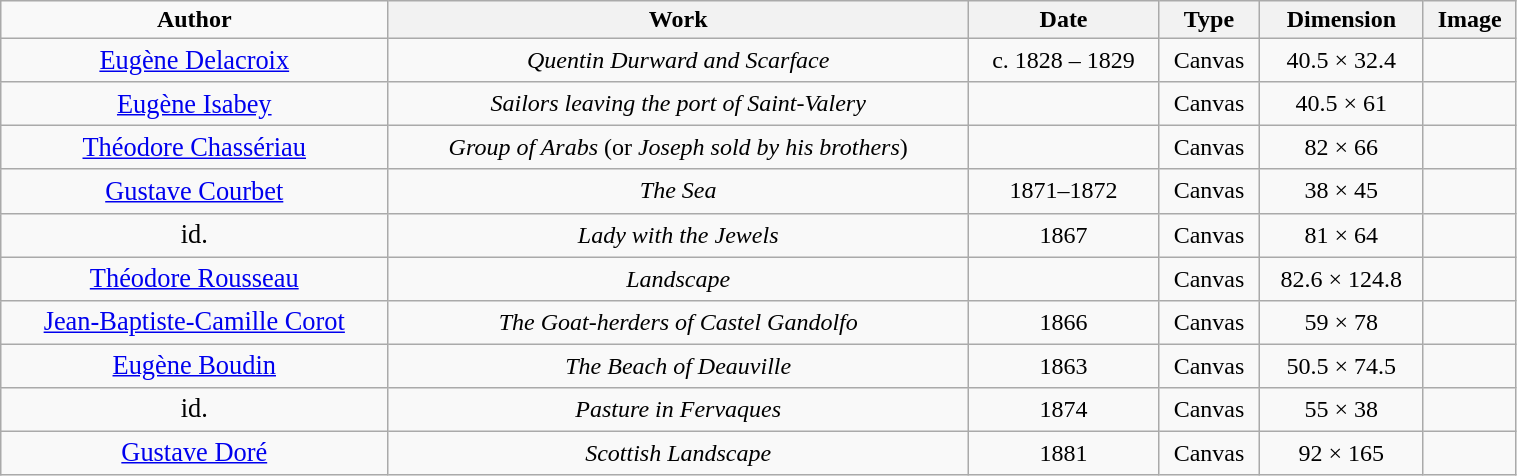<table class="wikitable" style="text-align:center; width:80%;">
<tr>
<th style="color:black; background-color:transparent;">Author</th>
<th>Work</th>
<th>Date</th>
<th>Type</th>
<th>Dimension</th>
<th>Image</th>
</tr>
<tr>
<td style="font-size:110%;"><a href='#'>Eugène Delacroix</a></td>
<td><em>Quentin Durward and Scarface</em></td>
<td>c. 1828 – 1829</td>
<td>Canvas</td>
<td>40.5 × 32.4</td>
<td></td>
</tr>
<tr>
<td style="font-size:110%;"><a href='#'>Eugène Isabey</a></td>
<td><em>Sailors leaving the port of Saint-Valery</em></td>
<td></td>
<td>Canvas</td>
<td>40.5 × 61</td>
<td></td>
</tr>
<tr>
<td style="font-size:110%;"><a href='#'>Théodore Chassériau</a></td>
<td><em>Group of Arabs</em> (or <em>Joseph sold by his brothers</em>)</td>
<td></td>
<td>Canvas</td>
<td>82 × 66</td>
<td></td>
</tr>
<tr>
<td style="font-size:110%;"><a href='#'>Gustave Courbet</a></td>
<td><em>The Sea</em></td>
<td>1871–1872</td>
<td>Canvas</td>
<td>38 × 45</td>
<td></td>
</tr>
<tr>
<td style="font-size:110%;">id.</td>
<td><em>Lady with the Jewels</em></td>
<td>1867</td>
<td>Canvas</td>
<td>81 × 64</td>
<td></td>
</tr>
<tr>
<td style="font-size:110%;"><a href='#'>Théodore Rousseau</a></td>
<td><em>Landscape</em></td>
<td></td>
<td>Canvas</td>
<td>82.6 × 124.8</td>
<td></td>
</tr>
<tr>
<td style="font-size:110%;"><a href='#'>Jean-Baptiste-Camille Corot</a></td>
<td><em>The Goat-herders of Castel Gandolfo</em></td>
<td>1866</td>
<td>Canvas</td>
<td>59 × 78</td>
<td></td>
</tr>
<tr>
<td style="font-size:110%;"><a href='#'>Eugène Boudin</a></td>
<td><em>The Beach of Deauville</em></td>
<td>1863</td>
<td>Canvas</td>
<td>50.5 × 74.5</td>
<td></td>
</tr>
<tr>
<td style="font-size:110%;">id.</td>
<td><em>Pasture in Fervaques</em></td>
<td>1874</td>
<td>Canvas</td>
<td>55 × 38</td>
<td></td>
</tr>
<tr>
<td style="font-size:110%;"><a href='#'>Gustave Doré</a></td>
<td><em>Scottish Landscape</em></td>
<td>1881</td>
<td>Canvas</td>
<td>92 × 165</td>
<td></td>
</tr>
</table>
